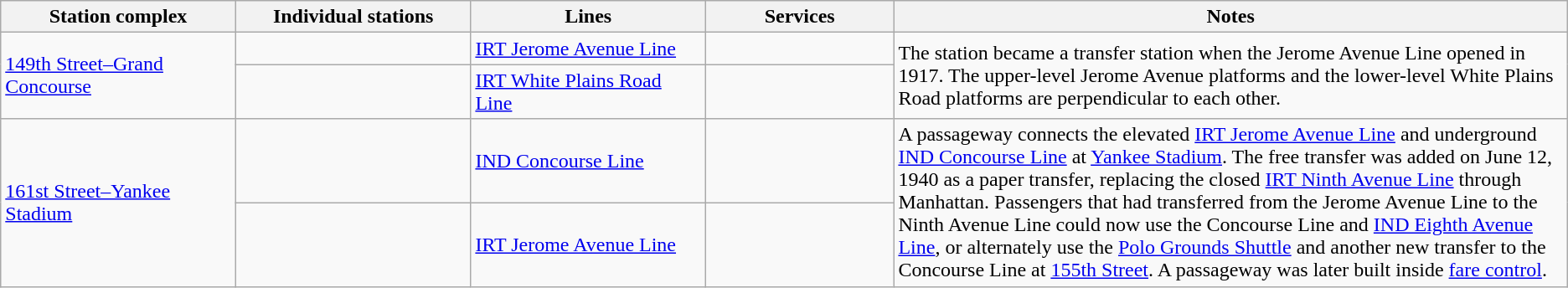<table class="wikitable">
<tr>
<th width=15%>Station complex</th>
<th width=15%>Individual stations</th>
<th width=15%>Lines</th>
<th width=12%>Services</th>
<th width=43%>Notes</th>
</tr>
<tr>
<td rowspan=2><a href='#'>149th Street–Grand Concourse</a></td>
<td></td>
<td><a href='#'>IRT Jerome Avenue Line</a></td>
<td></td>
<td rowspan=2>The station became a transfer station when the Jerome Avenue Line opened in 1917. The upper-level Jerome Avenue platforms and the lower-level White Plains Road platforms are perpendicular to each other.</td>
</tr>
<tr>
<td></td>
<td><a href='#'>IRT White Plains Road Line</a></td>
<td></td>
</tr>
<tr>
<td rowspan=2><a href='#'>161st Street–Yankee Stadium</a></td>
<td></td>
<td><a href='#'>IND Concourse Line</a></td>
<td></td>
<td rowspan=2>A passageway connects the elevated <a href='#'>IRT Jerome Avenue Line</a> and underground <a href='#'>IND Concourse Line</a> at <a href='#'>Yankee Stadium</a>. The free transfer was added on June 12, 1940 as a paper transfer, replacing the closed <a href='#'>IRT Ninth Avenue Line</a> through Manhattan. Passengers that had transferred from the Jerome Avenue Line to the Ninth Avenue Line could now use the Concourse Line and <a href='#'>IND Eighth Avenue Line</a>, or alternately use the <a href='#'>Polo Grounds Shuttle</a> and another new transfer to the Concourse Line at <a href='#'>155th Street</a>. A passageway was later built inside <a href='#'>fare control</a>.</td>
</tr>
<tr>
<td></td>
<td><a href='#'>IRT Jerome Avenue Line</a></td>
<td></td>
</tr>
</table>
